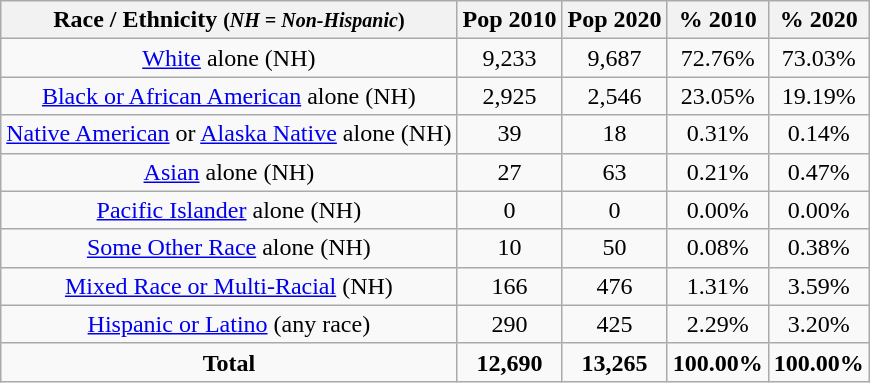<table class="wikitable" style="text-align:center;">
<tr>
<th>Race / Ethnicity <small>(<em>NH = Non-Hispanic</em>)</small></th>
<th>Pop 2010</th>
<th>Pop 2020</th>
<th>% 2010</th>
<th>% 2020</th>
</tr>
<tr>
<td><a href='#'>White</a> alone (NH)</td>
<td>9,233</td>
<td>9,687</td>
<td>72.76%</td>
<td>73.03%</td>
</tr>
<tr>
<td><a href='#'>Black or African American</a> alone (NH)</td>
<td>2,925</td>
<td>2,546</td>
<td>23.05%</td>
<td>19.19%</td>
</tr>
<tr>
<td><a href='#'>Native American</a> or <a href='#'>Alaska Native</a> alone (NH)</td>
<td>39</td>
<td>18</td>
<td>0.31%</td>
<td>0.14%</td>
</tr>
<tr>
<td><a href='#'>Asian</a> alone (NH)</td>
<td>27</td>
<td>63</td>
<td>0.21%</td>
<td>0.47%</td>
</tr>
<tr>
<td><a href='#'>Pacific Islander</a> alone (NH)</td>
<td>0</td>
<td>0</td>
<td>0.00%</td>
<td>0.00%</td>
</tr>
<tr>
<td><a href='#'>Some Other Race</a> alone (NH)</td>
<td>10</td>
<td>50</td>
<td>0.08%</td>
<td>0.38%</td>
</tr>
<tr>
<td><a href='#'>Mixed Race or Multi-Racial</a> (NH)</td>
<td>166</td>
<td>476</td>
<td>1.31%</td>
<td>3.59%</td>
</tr>
<tr>
<td><a href='#'>Hispanic or Latino</a> (any race)</td>
<td>290</td>
<td>425</td>
<td>2.29%</td>
<td>3.20%</td>
</tr>
<tr>
<td><strong>Total</strong></td>
<td><strong>12,690</strong></td>
<td><strong>13,265</strong></td>
<td><strong>100.00%</strong></td>
<td><strong>100.00%</strong></td>
</tr>
</table>
